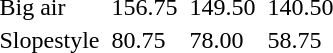<table>
<tr>
<td>Big air</td>
<td></td>
<td>156.75</td>
<td></td>
<td>149.50</td>
<td></td>
<td>140.50</td>
</tr>
<tr>
<td>Slopestyle</td>
<td></td>
<td>80.75</td>
<td></td>
<td>78.00</td>
<td></td>
<td>58.75</td>
</tr>
</table>
